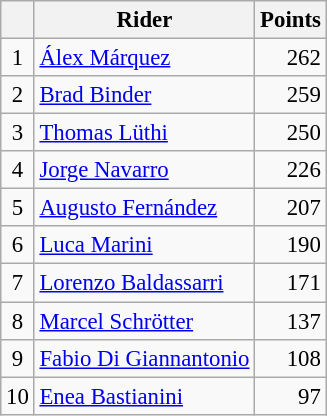<table class="wikitable" style="font-size: 95%;">
<tr>
<th></th>
<th>Rider</th>
<th>Points</th>
</tr>
<tr>
<td align=center>1</td>
<td> <a href='#'>Álex Márquez</a></td>
<td align=right>262</td>
</tr>
<tr>
<td align=center>2</td>
<td> <a href='#'>Brad Binder</a></td>
<td align=right>259</td>
</tr>
<tr>
<td align=center>3</td>
<td> <a href='#'>Thomas Lüthi</a></td>
<td align=right>250</td>
</tr>
<tr>
<td align=center>4</td>
<td> <a href='#'>Jorge Navarro</a></td>
<td align=right>226</td>
</tr>
<tr>
<td align=center>5</td>
<td> <a href='#'>Augusto Fernández</a></td>
<td align=right>207</td>
</tr>
<tr>
<td align=center>6</td>
<td> <a href='#'>Luca Marini</a></td>
<td align=right>190</td>
</tr>
<tr>
<td align=center>7</td>
<td> <a href='#'>Lorenzo Baldassarri</a></td>
<td align=right>171</td>
</tr>
<tr>
<td align=center>8</td>
<td> <a href='#'>Marcel Schrötter</a></td>
<td align=right>137</td>
</tr>
<tr>
<td align=center>9</td>
<td> <a href='#'>Fabio Di Giannantonio</a></td>
<td align=right>108</td>
</tr>
<tr>
<td align=center>10</td>
<td> <a href='#'>Enea Bastianini</a></td>
<td align=right>97</td>
</tr>
</table>
